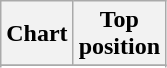<table class="wikitable sortable">
<tr>
<th>Chart</th>
<th>Top<br>position</th>
</tr>
<tr>
</tr>
<tr>
</tr>
</table>
